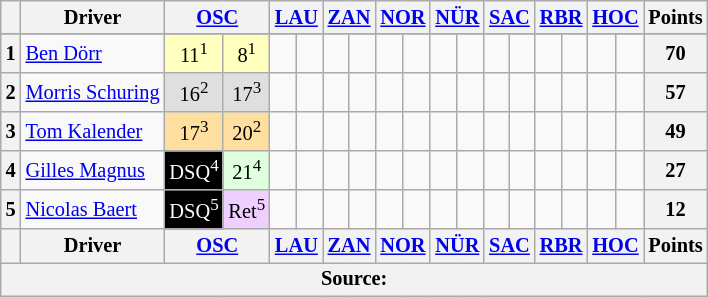<table class="wikitable" style="font-size:85%; text-align:center;">
<tr>
<th></th>
<th>Driver</th>
<th colspan="2"><a href='#'>OSC</a><br></th>
<th colspan="2"><a href='#'>LAU</a><br></th>
<th colspan="2"><a href='#'>ZAN</a><br></th>
<th colspan="2"><a href='#'>NOR</a><br></th>
<th colspan="2"><a href='#'>NÜR</a><br></th>
<th colspan="2"><a href='#'>SAC</a><br></th>
<th colspan="2"><a href='#'>RBR</a><br></th>
<th colspan="2"><a href='#'>HOC</a><br></th>
<th>Points</th>
</tr>
<tr>
</tr>
<tr>
<th>1</th>
<td align="left"> <a href='#'>Ben Dörr</a></td>
<td style="background:#FFFFBF;">11<sup>1</sup></td>
<td style="background:#FFFFBF;">8<sup>1</sup></td>
<td></td>
<td></td>
<td></td>
<td></td>
<td></td>
<td></td>
<td></td>
<td></td>
<td></td>
<td></td>
<td></td>
<td></td>
<td></td>
<td></td>
<th>70</th>
</tr>
<tr>
<th>2</th>
<td align="left"> <a href='#'>Morris Schuring</a></td>
<td style="background:#DFDFDF;">16<sup>2</sup></td>
<td style="background:#DFDFDF;">17<sup>3</sup></td>
<td></td>
<td></td>
<td></td>
<td></td>
<td></td>
<td></td>
<td></td>
<td></td>
<td></td>
<td></td>
<td></td>
<td></td>
<td></td>
<td></td>
<th>57</th>
</tr>
<tr>
<th>3</th>
<td align="left"> <a href='#'>Tom Kalender</a></td>
<td style="background:#FFDF9F;">17<sup>3</sup></td>
<td style="background:#FFDF9F;">20<sup>2</sup></td>
<td></td>
<td></td>
<td></td>
<td></td>
<td></td>
<td></td>
<td></td>
<td></td>
<td></td>
<td></td>
<td></td>
<td></td>
<td></td>
<td></td>
<th>49</th>
</tr>
<tr>
<th>4</th>
<td align="left"> <a href='#'>Gilles Magnus</a></td>
<td style="background-color:#000000;color:white">DSQ<sup>4</sup></td>
<td style="background:#DFFFDF;">21<sup>4</sup></td>
<td></td>
<td></td>
<td></td>
<td></td>
<td></td>
<td></td>
<td></td>
<td></td>
<td></td>
<td></td>
<td></td>
<td></td>
<td></td>
<td></td>
<th>27</th>
</tr>
<tr>
<th>5</th>
<td align="left"> <a href='#'>Nicolas Baert</a></td>
<td style="background-color:#000000;color:white">DSQ<sup>5</sup></td>
<td style="background:#EFCFFF;">Ret<sup>5</sup></td>
<td></td>
<td></td>
<td></td>
<td></td>
<td></td>
<td></td>
<td></td>
<td></td>
<td></td>
<td></td>
<td></td>
<td></td>
<td></td>
<td></td>
<th>12</th>
</tr>
<tr>
<th></th>
<th>Driver</th>
<th colspan="2"><a href='#'>OSC</a><br></th>
<th colspan="2"><a href='#'>LAU</a><br></th>
<th colspan="2"><a href='#'>ZAN</a><br></th>
<th colspan="2"><a href='#'>NOR</a><br></th>
<th colspan="2"><a href='#'>NÜR</a><br></th>
<th colspan="2"><a href='#'>SAC</a><br></th>
<th colspan="2"><a href='#'>RBR</a><br></th>
<th colspan="2"><a href='#'>HOC</a><br></th>
<th>Points</th>
</tr>
<tr>
<th colspan="19">Source:</th>
</tr>
</table>
